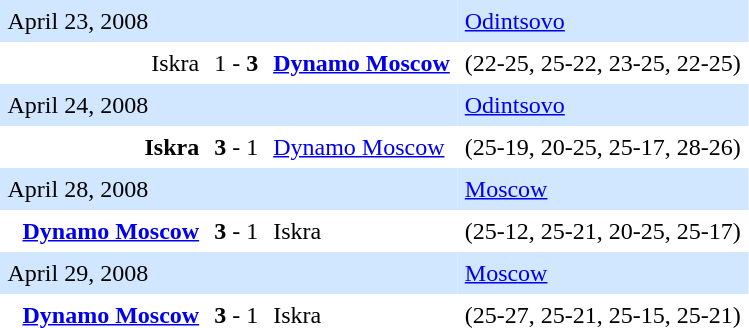<table style=border-collapse:collapse cellspacing=0 cellpadding=5>
<tr bgcolor=#D0E7FF>
<td colspan="4">April 23, 2008</td>
<td><a href='#'>Odintsovo</a></td>
</tr>
<tr>
<td></td>
<td align=right>Iskra</td>
<td>1 - <strong>3</strong></td>
<td><strong><a href='#'>Dynamo Moscow</a></strong></td>
<td>(22-25, 25-22, 23-25, 22-25)</td>
</tr>
<tr bgcolor=#D0E7FF>
<td colspan="4">April 24, 2008</td>
<td><a href='#'>Odintsovo</a></td>
</tr>
<tr>
<td></td>
<td align=right><strong>Iskra</strong></td>
<td><strong>3</strong> - 1</td>
<td><a href='#'>Dynamo Moscow</a></td>
<td>(25-19, 20-25, 25-17, 28-26)</td>
</tr>
<tr bgcolor=#D0E7FF>
<td colspan="4">April 28, 2008</td>
<td><a href='#'>Moscow</a></td>
</tr>
<tr>
<td></td>
<td align=right><strong><a href='#'>Dynamo Moscow</a></strong></td>
<td><strong>3</strong> - 1</td>
<td>Iskra</td>
<td>(25-12, 25-21, 20-25, 25-17)</td>
</tr>
<tr bgcolor=#D0E7FF>
<td colspan="4">April 29, 2008</td>
<td><a href='#'>Moscow</a></td>
</tr>
<tr>
<td></td>
<td align=right><strong><a href='#'>Dynamo Moscow</a></strong></td>
<td><strong>3</strong> - 1</td>
<td>Iskra</td>
<td>(25-27, 25-21, 25-15, 25-21)</td>
</tr>
<tr>
</tr>
</table>
